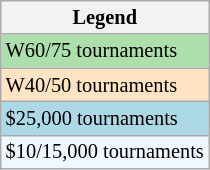<table class="wikitable" style="font-size:85%">
<tr>
<th>Legend</th>
</tr>
<tr style="background:#addfad;">
<td>W60/75 tournaments</td>
</tr>
<tr style="background:#ffe4c4;">
<td>W40/50 tournaments</td>
</tr>
<tr style="background:lightblue;">
<td>$25,000 tournaments</td>
</tr>
<tr style="background:#f0f8ff;">
<td>$10/15,000 tournaments</td>
</tr>
</table>
